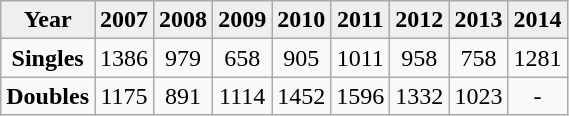<table class="wikitable">
<tr bgcolor="#efefef">
<td align="center"><strong>Year</strong></td>
<td align="center"><strong>2007</strong></td>
<td align="center"><strong>2008</strong></td>
<td align="center"><strong>2009</strong></td>
<td align="center"><strong>2010</strong></td>
<td align="center"><strong>2011</strong></td>
<td align="center"><strong>2012</strong></td>
<td align="center"><strong>2013</strong></td>
<td align="center"><strong>2014</strong></td>
</tr>
<tr>
<td align="center" valign="top"><strong>Singles</strong></td>
<td align="center" valign="top">1386</td>
<td align="center" valign="top">979</td>
<td align="center" valign="top">658</td>
<td align="center" valign="top">905</td>
<td align="center" valign="top">1011</td>
<td align="center" valign="top">958</td>
<td align="center" valign="top">758</td>
<td align="center" valign="top">1281</td>
</tr>
<tr>
<td align="center" valign="top"><strong>Doubles</strong></td>
<td align="center" valign="top">1175</td>
<td align="center" valign="top">891</td>
<td align="center" valign="top">1114</td>
<td align="center" valign="top">1452</td>
<td align="center" valign="top">1596</td>
<td align="center" valign="top">1332</td>
<td align="center" valign="top">1023</td>
<td align="center" valign="top">-</td>
</tr>
</table>
